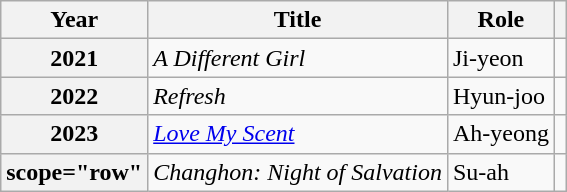<table class="wikitable plainrowheaders sortable">
<tr>
<th scope="col">Year</th>
<th scope="col">Title</th>
<th scope="col">Role</th>
<th scope="col" class="unsortable"></th>
</tr>
<tr>
<th scope="row">2021</th>
<td><em>A Different Girl</em></td>
<td>Ji-yeon</td>
<td style="text-align:center"></td>
</tr>
<tr>
<th scope="row">2022</th>
<td><em>Refresh</em></td>
<td>Hyun-joo</td>
<td style="text-align:center"></td>
</tr>
<tr>
<th scope="row">2023</th>
<td><em><a href='#'>Love My Scent</a></em></td>
<td>Ah-yeong</td>
<td></td>
</tr>
<tr>
<th>scope="row" </th>
<td><em>Changhon: Night of Salvation</em></td>
<td>Su-ah</td>
<td style="text-align:center"></td>
</tr>
</table>
